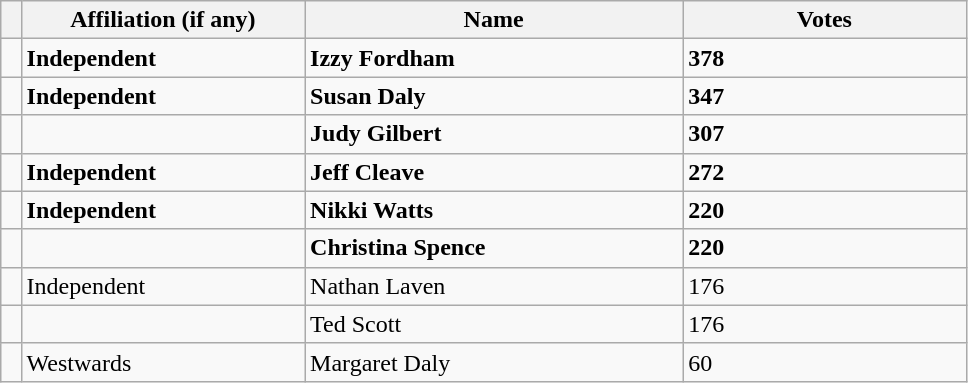<table class="wikitable" style="width:51%;">
<tr>
<th style="width:1%;"></th>
<th style="width:15%;">Affiliation (if any)</th>
<th style="width:20%;">Name</th>
<th style="width:15%;">Votes</th>
</tr>
<tr>
<td bgcolor=></td>
<td><strong>Independent</strong></td>
<td><strong>Izzy Fordham</strong></td>
<td><strong>378</strong></td>
</tr>
<tr>
<td bgcolor=></td>
<td><strong>Independent</strong></td>
<td><strong>Susan Daly</strong></td>
<td><strong>347</strong></td>
</tr>
<tr>
<td bgcolor=></td>
<td><strong></strong></td>
<td><strong>Judy Gilbert</strong></td>
<td><strong>307</strong></td>
</tr>
<tr>
<td bgcolor=></td>
<td><strong>Independent</strong></td>
<td><strong>Jeff Cleave</strong></td>
<td><strong>272</strong></td>
</tr>
<tr>
<td bgcolor=></td>
<td><strong>Independent</strong></td>
<td><strong>Nikki Watts</strong></td>
<td><strong>220</strong></td>
</tr>
<tr>
<td bgcolor=></td>
<td><strong></strong></td>
<td><strong>Christina Spence</strong></td>
<td><strong>220</strong></td>
</tr>
<tr>
<td bgcolor=></td>
<td>Independent</td>
<td>Nathan Laven</td>
<td>176</td>
</tr>
<tr>
<td bgcolor=></td>
<td></td>
<td>Ted Scott</td>
<td>176</td>
</tr>
<tr>
<td bgcolor=></td>
<td>Westwards</td>
<td>Margaret Daly</td>
<td>60</td>
</tr>
</table>
